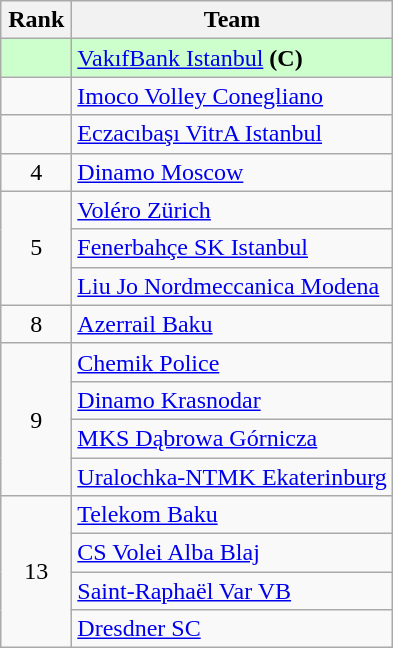<table class="wikitable" style="text-align: center;">
<tr>
<th width=40>Rank</th>
<th>Team</th>
</tr>
<tr bgcolor=#ccffcc>
<td></td>
<td align=left> <a href='#'>VakıfBank Istanbul</a> <strong>(C)</strong></td>
</tr>
<tr>
<td></td>
<td align=left> <a href='#'>Imoco Volley Conegliano</a></td>
</tr>
<tr>
<td></td>
<td align=left> <a href='#'>Eczacıbaşı VitrA Istanbul</a></td>
</tr>
<tr>
<td>4</td>
<td align=left> <a href='#'>Dinamo Moscow</a></td>
</tr>
<tr>
<td rowspan=3>5</td>
<td align=left> <a href='#'>Voléro Zürich</a></td>
</tr>
<tr>
<td align=left> <a href='#'>Fenerbahçe SK Istanbul</a></td>
</tr>
<tr>
<td align=left> <a href='#'>Liu Jo Nordmeccanica Modena</a></td>
</tr>
<tr>
<td>8</td>
<td align=left> <a href='#'>Azerrail Baku</a></td>
</tr>
<tr>
<td rowspan=4>9</td>
<td align=left> <a href='#'>Chemik Police</a></td>
</tr>
<tr>
<td align=left> <a href='#'>Dinamo Krasnodar</a></td>
</tr>
<tr>
<td align=left> <a href='#'>MKS Dąbrowa Górnicza</a></td>
</tr>
<tr>
<td align=left> <a href='#'>Uralochka-NTMK Ekaterinburg</a></td>
</tr>
<tr>
<td rowspan=4>13</td>
<td align=left> <a href='#'>Telekom Baku</a></td>
</tr>
<tr>
<td align=left> <a href='#'>CS Volei Alba Blaj</a></td>
</tr>
<tr>
<td align=left> <a href='#'>Saint-Raphaël Var VB</a></td>
</tr>
<tr>
<td align=left> <a href='#'>Dresdner SC</a></td>
</tr>
</table>
